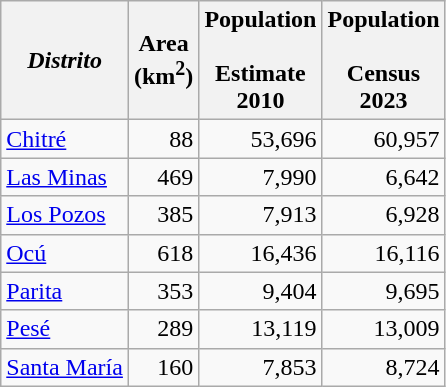<table class="sortable wikitable">
<tr>
<th><em>Distrito</em></th>
<th>Area<br>(km<sup>2</sup>)</th>
<th>Population <br><br>Estimate<br>2010</th>
<th>Population <br><br>Census<br>2023</th>
</tr>
<tr>
<td><a href='#'>Chitré</a></td>
<td align="right">88</td>
<td align="right">53,696</td>
<td align="right">60,957</td>
</tr>
<tr>
<td><a href='#'>Las Minas</a></td>
<td align="right">469</td>
<td align="right">7,990</td>
<td align="right">6,642</td>
</tr>
<tr>
<td><a href='#'>Los Pozos</a></td>
<td align="right">385</td>
<td align="right">7,913</td>
<td align="right">6,928</td>
</tr>
<tr>
<td><a href='#'>Ocú</a></td>
<td align="right">618</td>
<td align="right">16,436</td>
<td align="right">16,116</td>
</tr>
<tr>
<td><a href='#'>Parita</a></td>
<td align="right">353</td>
<td align="right">9,404</td>
<td align="right">9,695</td>
</tr>
<tr>
<td><a href='#'>Pesé</a></td>
<td align="right">289</td>
<td align="right">13,119</td>
<td align="right">13,009</td>
</tr>
<tr>
<td><a href='#'>Santa María</a></td>
<td align="right">160</td>
<td align="right">7,853</td>
<td align="right">8,724</td>
</tr>
</table>
